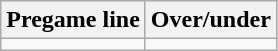<table class="wikitable">
<tr align="center">
<th style=>Pregame line</th>
<th style=>Over/under</th>
</tr>
<tr align="center">
<td></td>
<td></td>
</tr>
</table>
